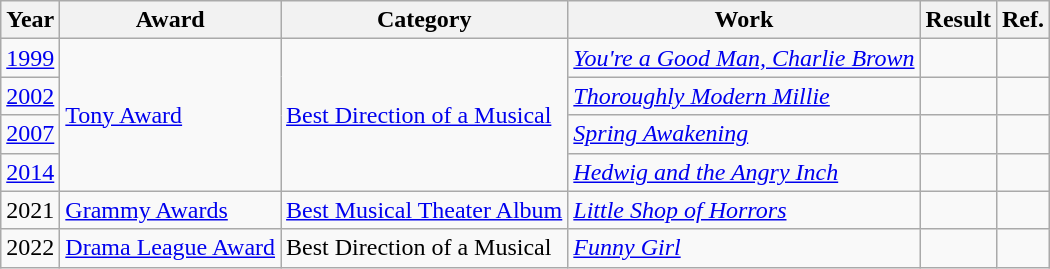<table class="wikitable sortable">
<tr>
<th>Year</th>
<th>Award</th>
<th>Category</th>
<th>Work</th>
<th>Result</th>
<th>Ref.</th>
</tr>
<tr>
<td><a href='#'>1999</a></td>
<td rowspan="4"><a href='#'>Tony Award</a></td>
<td rowspan="4"><a href='#'>Best Direction of a Musical</a></td>
<td><em><a href='#'>You're a Good Man, Charlie Brown</a></em></td>
<td></td>
<td></td>
</tr>
<tr>
<td><a href='#'>2002</a></td>
<td><em><a href='#'>Thoroughly Modern Millie</a></em></td>
<td></td>
<td></td>
</tr>
<tr>
<td><a href='#'>2007</a></td>
<td><em><a href='#'>Spring Awakening</a></em></td>
<td></td>
<td></td>
</tr>
<tr>
<td><a href='#'>2014</a></td>
<td><em><a href='#'>Hedwig and the Angry Inch</a></em></td>
<td></td>
<td></td>
</tr>
<tr>
<td>2021</td>
<td><a href='#'>Grammy Awards</a></td>
<td><a href='#'>Best Musical Theater Album</a></td>
<td><em><a href='#'>Little Shop of Horrors</a></em></td>
<td></td>
<td></td>
</tr>
<tr>
<td>2022</td>
<td><a href='#'>Drama League Award</a></td>
<td>Best Direction of a Musical</td>
<td><em><a href='#'>Funny Girl</a></em></td>
<td></td>
<td></td>
</tr>
</table>
